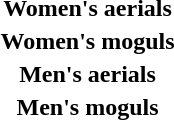<table>
<tr>
<th scope="row">Women's aerials<br></th>
<td></td>
<td></td>
<td></td>
</tr>
<tr>
<th scope="row">Women's moguls<br></th>
<td></td>
<td></td>
<td></td>
</tr>
<tr>
<th scope="row">Men's aerials<br></th>
<td></td>
<td></td>
<td></td>
</tr>
<tr>
<th scope="row">Men's moguls<br></th>
<td></td>
<td></td>
<td></td>
</tr>
<tr>
</tr>
</table>
